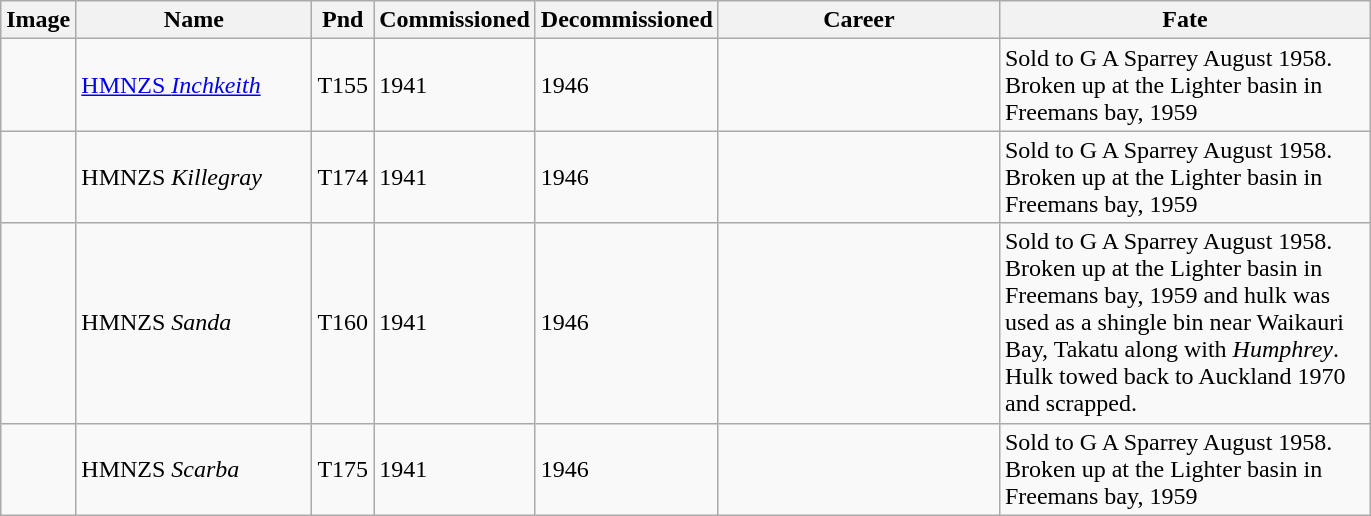<table class="wikitable">
<tr>
<th>Image</th>
<th width="150">Name</th>
<th>Pnd</th>
<th width="70">Commissioned</th>
<th>Decommissioned</th>
<th width="180">Career</th>
<th width="240">Fate</th>
</tr>
<tr>
<td></td>
<td><a href='#'>HMNZS <em>Inchkeith</em></a></td>
<td>T155</td>
<td>1941</td>
<td>1946</td>
<td></td>
<td>Sold to G A Sparrey August 1958. Broken up at the Lighter basin in Freemans bay, 1959</td>
</tr>
<tr>
<td></td>
<td>HMNZS <em>Killegray</em></td>
<td>T174</td>
<td>1941</td>
<td>1946</td>
<td></td>
<td>Sold to G A Sparrey August 1958. Broken up at the Lighter basin in Freemans bay, 1959</td>
</tr>
<tr>
<td></td>
<td>HMNZS <em>Sanda</em></td>
<td>T160</td>
<td>1941</td>
<td>1946</td>
<td></td>
<td>Sold to G A Sparrey August 1958. Broken up at the Lighter basin in Freemans bay, 1959 and hulk was used as a shingle bin near Waikauri Bay, Takatu along with <em>Humphrey</em>. Hulk towed back to Auckland 1970 and scrapped.</td>
</tr>
<tr>
<td></td>
<td>HMNZS <em>Scarba</em></td>
<td>T175</td>
<td>1941</td>
<td>1946</td>
<td></td>
<td>Sold to G A Sparrey August 1958. Broken up at the Lighter basin in Freemans bay, 1959</td>
</tr>
</table>
